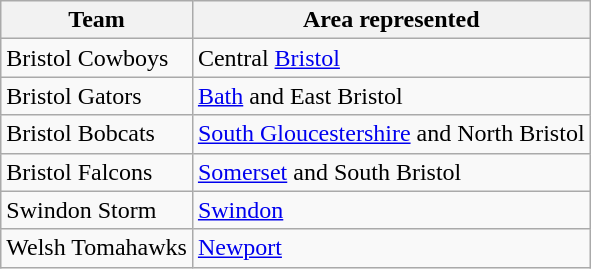<table class="sortable wikitable">
<tr>
<th scope="col">Team</th>
<th scope="col">Area represented</th>
</tr>
<tr>
<td>Bristol Cowboys</td>
<td>Central <a href='#'>Bristol</a></td>
</tr>
<tr>
<td>Bristol Gators</td>
<td><a href='#'>Bath</a> and East Bristol</td>
</tr>
<tr>
<td>Bristol Bobcats</td>
<td><a href='#'>South Gloucestershire</a> and North Bristol</td>
</tr>
<tr>
<td>Bristol Falcons</td>
<td><a href='#'>Somerset</a> and South Bristol</td>
</tr>
<tr>
<td>Swindon Storm</td>
<td><a href='#'>Swindon</a></td>
</tr>
<tr>
<td>Welsh Tomahawks</td>
<td><a href='#'>Newport</a></td>
</tr>
</table>
